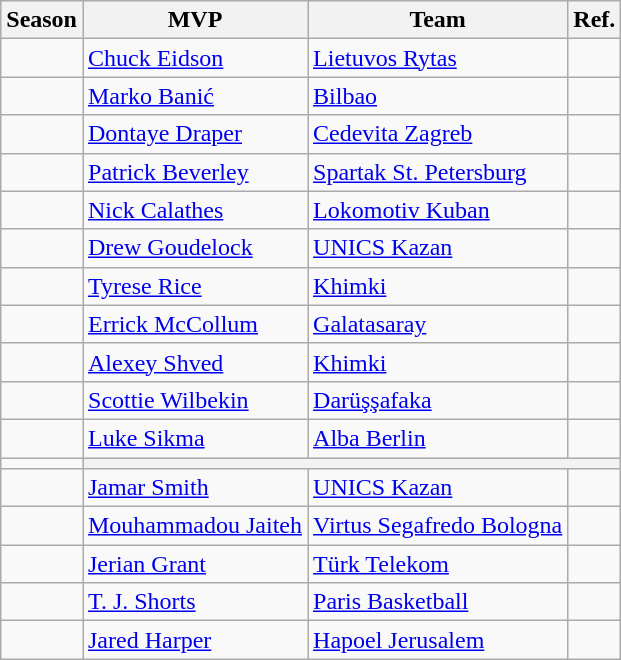<table class="wikitable sortable">
<tr>
<th>Season</th>
<th>MVP</th>
<th>Team</th>
<th>Ref.</th>
</tr>
<tr>
<td></td>
<td> <a href='#'>Chuck Eidson</a></td>
<td> <a href='#'>Lietuvos Rytas</a></td>
<td></td>
</tr>
<tr>
<td></td>
<td> <a href='#'>Marko Banić</a></td>
<td> <a href='#'>Bilbao</a></td>
<td></td>
</tr>
<tr>
<td></td>
<td> <a href='#'>Dontaye Draper</a></td>
<td> <a href='#'>Cedevita Zagreb</a></td>
<td></td>
</tr>
<tr>
<td></td>
<td> <a href='#'>Patrick Beverley</a></td>
<td> <a href='#'>Spartak St. Petersburg</a></td>
<td></td>
</tr>
<tr>
<td></td>
<td> <a href='#'>Nick Calathes</a></td>
<td> <a href='#'>Lokomotiv Kuban</a></td>
<td></td>
</tr>
<tr>
<td></td>
<td> <a href='#'>Drew Goudelock</a></td>
<td> <a href='#'>UNICS Kazan</a></td>
<td></td>
</tr>
<tr>
<td></td>
<td> <a href='#'>Tyrese Rice</a></td>
<td> <a href='#'>Khimki</a></td>
<td></td>
</tr>
<tr>
<td></td>
<td> <a href='#'>Errick McCollum</a></td>
<td> <a href='#'>Galatasaray</a></td>
<td></td>
</tr>
<tr>
<td></td>
<td> <a href='#'>Alexey Shved</a></td>
<td> <a href='#'>Khimki</a></td>
<td></td>
</tr>
<tr>
<td></td>
<td> <a href='#'>Scottie Wilbekin</a> </td>
<td> <a href='#'>Darüşşafaka</a></td>
<td></td>
</tr>
<tr>
<td></td>
<td> <a href='#'>Luke Sikma</a></td>
<td> <a href='#'>Alba Berlin</a></td>
<td></td>
</tr>
<tr>
<td></td>
<th scope="row" colspan=5></th>
</tr>
<tr>
<td></td>
<td> <a href='#'>Jamar Smith</a></td>
<td> <a href='#'>UNICS Kazan</a></td>
<td></td>
</tr>
<tr>
<td></td>
<td> <a href='#'>Mouhammadou Jaiteh</a></td>
<td> <a href='#'>Virtus Segafredo Bologna</a></td>
<td></td>
</tr>
<tr>
<td></td>
<td> <a href='#'>Jerian Grant</a></td>
<td> <a href='#'>Türk Telekom</a></td>
<td></td>
</tr>
<tr>
<td></td>
<td> <a href='#'>T. J. Shorts</a></td>
<td> <a href='#'>Paris Basketball</a></td>
<td></td>
</tr>
<tr>
<td></td>
<td> <a href='#'>Jared Harper</a></td>
<td> <a href='#'>Hapoel Jerusalem</a></td>
<td {{center></td>
</tr>
</table>
